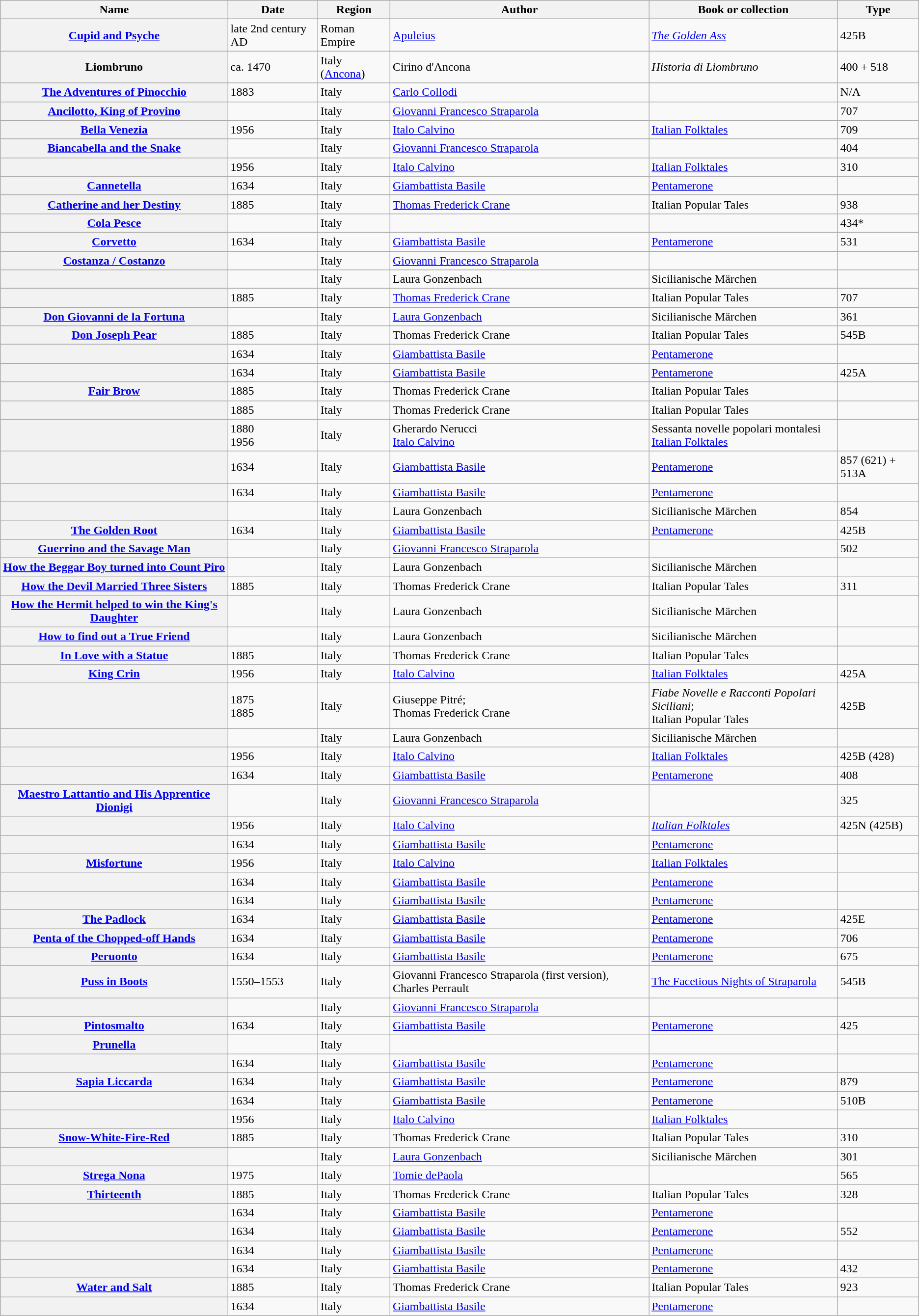<table class="wikitable sortable">
<tr>
<th scope="col">Name</th>
<th scope="col">Date</th>
<th scope="col">Region</th>
<th scope="col">Author</th>
<th scope="col">Book or collection</th>
<th scope="col">Type</th>
</tr>
<tr>
<th><a href='#'>Cupid and Psyche</a></th>
<td>late 2nd century AD</td>
<td>Roman Empire</td>
<td><a href='#'>Apuleius</a></td>
<td><em><a href='#'>The Golden Ass</a></em></td>
<td>425B</td>
</tr>
<tr>
<th>Liombruno</th>
<td>ca. 1470</td>
<td>Italy (<a href='#'>Ancona</a>)</td>
<td>Cirino d'Ancona</td>
<td><em>Historia di Liombruno</em></td>
<td>400 + 518</td>
</tr>
<tr>
<th><a href='#'>The Adventures of Pinocchio</a></th>
<td>1883</td>
<td>Italy</td>
<td><a href='#'>Carlo Collodi</a></td>
<td></td>
<td>N/A</td>
</tr>
<tr>
<th><a href='#'>Ancilotto, King of Provino</a></th>
<td></td>
<td>Italy</td>
<td><a href='#'>Giovanni Francesco Straparola</a></td>
<td></td>
<td>707</td>
</tr>
<tr>
<th><a href='#'>Bella Venezia</a></th>
<td>1956</td>
<td>Italy</td>
<td><a href='#'>Italo Calvino</a></td>
<td><a href='#'>Italian Folktales</a></td>
<td>709</td>
</tr>
<tr>
<th><a href='#'>Biancabella and the Snake</a></th>
<td></td>
<td>Italy</td>
<td><a href='#'>Giovanni Francesco Straparola</a></td>
<td></td>
<td>404</td>
</tr>
<tr>
<th></th>
<td>1956</td>
<td>Italy</td>
<td><a href='#'>Italo Calvino</a></td>
<td><a href='#'>Italian Folktales</a></td>
<td>310</td>
</tr>
<tr>
<th><a href='#'>Cannetella</a></th>
<td>1634</td>
<td>Italy</td>
<td><a href='#'>Giambattista Basile</a></td>
<td><a href='#'>Pentamerone</a></td>
<td></td>
</tr>
<tr>
<th><a href='#'>Catherine and her Destiny</a></th>
<td>1885</td>
<td>Italy</td>
<td><a href='#'>Thomas Frederick Crane</a></td>
<td>Italian Popular Tales</td>
<td>938</td>
</tr>
<tr>
<th><a href='#'>Cola Pesce</a></th>
<td></td>
<td>Italy</td>
<td></td>
<td></td>
<td>434*</td>
</tr>
<tr>
<th><a href='#'>Corvetto</a></th>
<td>1634</td>
<td>Italy</td>
<td><a href='#'>Giambattista Basile</a></td>
<td><a href='#'>Pentamerone</a></td>
<td>531</td>
</tr>
<tr>
<th><a href='#'>Costanza / Costanzo</a></th>
<td></td>
<td>Italy</td>
<td><a href='#'>Giovanni Francesco Straparola</a></td>
<td></td>
<td></td>
</tr>
<tr>
<th></th>
<td></td>
<td>Italy</td>
<td>Laura Gonzenbach</td>
<td>Sicilianische Märchen</td>
<td></td>
</tr>
<tr>
<th></th>
<td>1885</td>
<td>Italy</td>
<td><a href='#'>Thomas Frederick Crane</a></td>
<td>Italian Popular Tales</td>
<td>707</td>
</tr>
<tr>
<th><a href='#'>Don Giovanni de la Fortuna</a></th>
<td></td>
<td>Italy</td>
<td><a href='#'>Laura Gonzenbach</a></td>
<td>Sicilianische Märchen</td>
<td>361</td>
</tr>
<tr>
<th><a href='#'>Don Joseph Pear</a></th>
<td>1885</td>
<td>Italy</td>
<td>Thomas Frederick Crane</td>
<td>Italian Popular Tales</td>
<td>545B</td>
</tr>
<tr>
<th></th>
<td>1634</td>
<td>Italy</td>
<td><a href='#'>Giambattista Basile</a></td>
<td><a href='#'>Pentamerone</a></td>
<td></td>
</tr>
<tr>
<th></th>
<td>1634</td>
<td>Italy</td>
<td><a href='#'>Giambattista Basile</a></td>
<td><a href='#'>Pentamerone</a></td>
<td>425A</td>
</tr>
<tr>
<th><a href='#'>Fair Brow</a></th>
<td>1885</td>
<td>Italy</td>
<td>Thomas Frederick Crane</td>
<td>Italian Popular Tales</td>
<td></td>
</tr>
<tr>
<th></th>
<td>1885</td>
<td>Italy</td>
<td>Thomas Frederick Crane</td>
<td>Italian Popular Tales</td>
<td></td>
</tr>
<tr>
<th></th>
<td>1880 <br> 1956</td>
<td>Italy</td>
<td>Gherardo Nerucci <br> <a href='#'>Italo Calvino</a></td>
<td>Sessanta novelle popolari montalesi <br> <a href='#'>Italian Folktales</a></td>
<td></td>
</tr>
<tr>
<th></th>
<td>1634</td>
<td>Italy</td>
<td><a href='#'>Giambattista Basile</a></td>
<td><a href='#'>Pentamerone</a></td>
<td>857 (621) + 513A</td>
</tr>
<tr>
<th></th>
<td>1634</td>
<td>Italy</td>
<td><a href='#'>Giambattista Basile</a></td>
<td><a href='#'>Pentamerone</a></td>
<td></td>
</tr>
<tr>
<th></th>
<td></td>
<td>Italy</td>
<td>Laura Gonzenbach</td>
<td>Sicilianische Märchen</td>
<td>854</td>
</tr>
<tr>
<th><a href='#'>The Golden Root</a></th>
<td>1634</td>
<td>Italy</td>
<td><a href='#'>Giambattista Basile</a></td>
<td><a href='#'>Pentamerone</a></td>
<td>425B</td>
</tr>
<tr>
<th><a href='#'>Guerrino and the Savage Man</a></th>
<td></td>
<td>Italy</td>
<td><a href='#'>Giovanni Francesco Straparola</a></td>
<td></td>
<td>502</td>
</tr>
<tr>
<th><a href='#'>How the Beggar Boy turned into Count Piro</a></th>
<td></td>
<td>Italy</td>
<td>Laura Gonzenbach</td>
<td>Sicilianische Märchen</td>
<td></td>
</tr>
<tr>
<th><a href='#'>How the Devil Married Three Sisters</a></th>
<td>1885</td>
<td>Italy</td>
<td>Thomas Frederick Crane</td>
<td>Italian Popular Tales</td>
<td>311</td>
</tr>
<tr>
<th><a href='#'>How the Hermit helped to win the King's Daughter</a></th>
<td></td>
<td>Italy</td>
<td>Laura Gonzenbach</td>
<td>Sicilianische Märchen</td>
<td></td>
</tr>
<tr>
<th><a href='#'>How to find out a True Friend</a></th>
<td></td>
<td>Italy</td>
<td>Laura Gonzenbach</td>
<td>Sicilianische Märchen</td>
<td></td>
</tr>
<tr>
<th><a href='#'>In Love with a Statue</a></th>
<td>1885</td>
<td>Italy</td>
<td>Thomas Frederick Crane</td>
<td>Italian Popular Tales</td>
<td></td>
</tr>
<tr>
<th><a href='#'>King Crin</a></th>
<td>1956</td>
<td>Italy</td>
<td><a href='#'>Italo Calvino</a></td>
<td><a href='#'>Italian Folktales</a></td>
<td>425A</td>
</tr>
<tr>
<th></th>
<td>1875 <br> 1885</td>
<td>Italy</td>
<td>Giuseppe Pitré; <br> Thomas Frederick Crane</td>
<td><em>Fiabe Novelle e Racconti Popolari Siciliani</em>; <br> Italian Popular Tales</td>
<td>425B</td>
</tr>
<tr>
<th></th>
<td></td>
<td>Italy</td>
<td>Laura Gonzenbach</td>
<td>Sicilianische Märchen</td>
<td></td>
</tr>
<tr>
<th></th>
<td>1956</td>
<td>Italy</td>
<td><a href='#'>Italo Calvino</a></td>
<td><a href='#'>Italian Folktales</a></td>
<td>425B (428)</td>
</tr>
<tr>
<th></th>
<td>1634</td>
<td>Italy</td>
<td><a href='#'>Giambattista Basile</a></td>
<td><a href='#'>Pentamerone</a></td>
<td>408</td>
</tr>
<tr>
<th><a href='#'>Maestro Lattantio and His Apprentice Dionigi</a></th>
<td></td>
<td>Italy</td>
<td><a href='#'>Giovanni Francesco Straparola</a></td>
<td></td>
<td>325</td>
</tr>
<tr>
<th></th>
<td>1956</td>
<td>Italy</td>
<td><a href='#'>Italo Calvino</a></td>
<td><em><a href='#'>Italian Folktales</a></em></td>
<td>425N (425B)</td>
</tr>
<tr>
<th></th>
<td>1634</td>
<td>Italy</td>
<td><a href='#'>Giambattista Basile</a></td>
<td><a href='#'>Pentamerone</a></td>
<td></td>
</tr>
<tr>
<th><a href='#'>Misfortune</a></th>
<td>1956</td>
<td>Italy</td>
<td><a href='#'>Italo Calvino</a></td>
<td><a href='#'>Italian Folktales</a></td>
<td></td>
</tr>
<tr>
<th></th>
<td>1634</td>
<td>Italy</td>
<td><a href='#'>Giambattista Basile</a></td>
<td><a href='#'>Pentamerone</a></td>
<td></td>
</tr>
<tr>
<th></th>
<td>1634</td>
<td>Italy</td>
<td><a href='#'>Giambattista Basile</a></td>
<td><a href='#'>Pentamerone</a></td>
<td></td>
</tr>
<tr>
<th><a href='#'>The Padlock</a></th>
<td>1634</td>
<td>Italy</td>
<td><a href='#'>Giambattista Basile</a></td>
<td><a href='#'>Pentamerone</a></td>
<td>425E</td>
</tr>
<tr>
<th><a href='#'>Penta of the Chopped-off Hands</a></th>
<td>1634</td>
<td>Italy</td>
<td><a href='#'>Giambattista Basile</a></td>
<td><a href='#'>Pentamerone</a></td>
<td>706</td>
</tr>
<tr>
<th><a href='#'>Peruonto</a></th>
<td>1634</td>
<td>Italy</td>
<td><a href='#'>Giambattista Basile</a></td>
<td><a href='#'>Pentamerone</a></td>
<td>675</td>
</tr>
<tr>
<th><a href='#'>Puss in Boots</a></th>
<td>1550–1553</td>
<td>Italy</td>
<td>Giovanni Francesco Straparola (first version), Charles Perrault</td>
<td><a href='#'>The Facetious Nights of Straparola</a></td>
<td>545B</td>
</tr>
<tr>
<th></th>
<td></td>
<td>Italy</td>
<td><a href='#'>Giovanni Francesco Straparola</a></td>
<td></td>
<td></td>
</tr>
<tr>
<th><a href='#'>Pintosmalto</a></th>
<td>1634</td>
<td>Italy</td>
<td><a href='#'>Giambattista Basile</a></td>
<td><a href='#'>Pentamerone</a></td>
<td>425</td>
</tr>
<tr>
<th><a href='#'>Prunella</a></th>
<td></td>
<td>Italy</td>
<td></td>
<td></td>
<td></td>
</tr>
<tr>
<th></th>
<td>1634</td>
<td>Italy</td>
<td><a href='#'>Giambattista Basile</a></td>
<td><a href='#'>Pentamerone</a></td>
<td></td>
</tr>
<tr>
<th><a href='#'>Sapia Liccarda</a></th>
<td>1634</td>
<td>Italy</td>
<td><a href='#'>Giambattista Basile</a></td>
<td><a href='#'>Pentamerone</a></td>
<td>879</td>
</tr>
<tr>
<th></th>
<td>1634</td>
<td>Italy</td>
<td><a href='#'>Giambattista Basile</a></td>
<td><a href='#'>Pentamerone</a></td>
<td>510B</td>
</tr>
<tr>
<th></th>
<td>1956</td>
<td>Italy</td>
<td><a href='#'>Italo Calvino</a></td>
<td><a href='#'>Italian Folktales</a></td>
<td></td>
</tr>
<tr>
<th><a href='#'>Snow-White-Fire-Red</a></th>
<td>1885</td>
<td>Italy</td>
<td>Thomas Frederick Crane</td>
<td>Italian Popular Tales</td>
<td>310</td>
</tr>
<tr>
<th></th>
<td></td>
<td>Italy</td>
<td><a href='#'>Laura Gonzenbach</a></td>
<td>Sicilianische Märchen</td>
<td>301</td>
</tr>
<tr>
<th><a href='#'>Strega Nona</a></th>
<td>1975</td>
<td>Italy</td>
<td><a href='#'>Tomie dePaola</a></td>
<td></td>
<td>565</td>
</tr>
<tr>
<th><a href='#'>Thirteenth</a></th>
<td>1885</td>
<td>Italy</td>
<td>Thomas Frederick Crane</td>
<td>Italian Popular Tales</td>
<td>328</td>
</tr>
<tr>
<th></th>
<td>1634</td>
<td>Italy</td>
<td><a href='#'>Giambattista Basile</a></td>
<td><a href='#'>Pentamerone</a></td>
<td></td>
</tr>
<tr>
<th></th>
<td>1634</td>
<td>Italy</td>
<td><a href='#'>Giambattista Basile</a></td>
<td><a href='#'>Pentamerone</a></td>
<td>552</td>
</tr>
<tr>
<th></th>
<td>1634</td>
<td>Italy</td>
<td><a href='#'>Giambattista Basile</a></td>
<td><a href='#'>Pentamerone</a></td>
<td></td>
</tr>
<tr>
<th></th>
<td>1634</td>
<td>Italy</td>
<td><a href='#'>Giambattista Basile</a></td>
<td><a href='#'>Pentamerone</a></td>
<td>432</td>
</tr>
<tr>
<th><a href='#'>Water and Salt</a></th>
<td>1885</td>
<td>Italy</td>
<td>Thomas Frederick Crane</td>
<td>Italian Popular Tales</td>
<td>923</td>
</tr>
<tr>
<th></th>
<td>1634</td>
<td>Italy</td>
<td><a href='#'>Giambattista Basile</a></td>
<td><a href='#'>Pentamerone</a></td>
<td></td>
</tr>
</table>
